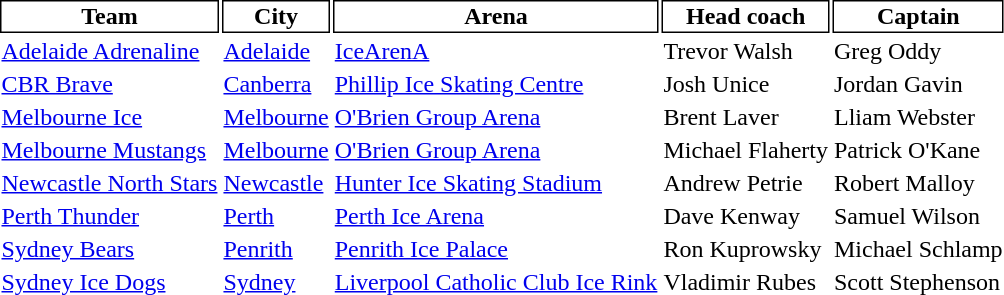<table class="toccolours">
<tr>
</tr>
<tr>
<th style="background:white;color:black;border:black 1px solid">Team</th>
<th style="background:white;color:black;border:black 1px solid">City</th>
<th style="background:white;color:black;border:black 1px solid">Arena</th>
<th style="background:white;color:black;border:black 1px solid">Head coach</th>
<th style="background:white;color:black;border:black 1px solid">Captain</th>
</tr>
<tr>
<td><a href='#'>Adelaide Adrenaline</a></td>
<td> <a href='#'>Adelaide</a></td>
<td><a href='#'>IceArenA</a></td>
<td> Trevor Walsh</td>
<td> Greg Oddy</td>
</tr>
<tr>
<td><a href='#'>CBR Brave</a></td>
<td> <a href='#'>Canberra</a></td>
<td><a href='#'>Phillip Ice Skating Centre</a></td>
<td> Josh Unice</td>
<td> Jordan Gavin</td>
</tr>
<tr>
<td><a href='#'>Melbourne Ice</a></td>
<td> <a href='#'>Melbourne</a></td>
<td><a href='#'>O'Brien Group Arena</a></td>
<td> Brent Laver</td>
<td> Lliam Webster</td>
</tr>
<tr>
<td><a href='#'>Melbourne Mustangs</a></td>
<td> <a href='#'>Melbourne</a></td>
<td><a href='#'>O'Brien Group Arena</a></td>
<td> Michael Flaherty</td>
<td> Patrick O'Kane</td>
</tr>
<tr>
<td><a href='#'>Newcastle North Stars</a></td>
<td> <a href='#'>Newcastle</a></td>
<td><a href='#'>Hunter Ice Skating Stadium</a></td>
<td> Andrew Petrie</td>
<td> Robert Malloy</td>
</tr>
<tr>
<td><a href='#'>Perth Thunder</a></td>
<td> <a href='#'>Perth</a></td>
<td><a href='#'>Perth Ice Arena</a></td>
<td> Dave Kenway</td>
<td> Samuel Wilson</td>
</tr>
<tr>
<td><a href='#'>Sydney Bears</a></td>
<td> <a href='#'>Penrith</a></td>
<td><a href='#'>Penrith Ice Palace</a></td>
<td> Ron Kuprowsky</td>
<td> Michael Schlamp</td>
</tr>
<tr>
<td><a href='#'>Sydney Ice Dogs</a></td>
<td> <a href='#'>Sydney</a></td>
<td><a href='#'>Liverpool Catholic Club Ice Rink</a></td>
<td> Vladimir Rubes</td>
<td> Scott Stephenson</td>
</tr>
</table>
